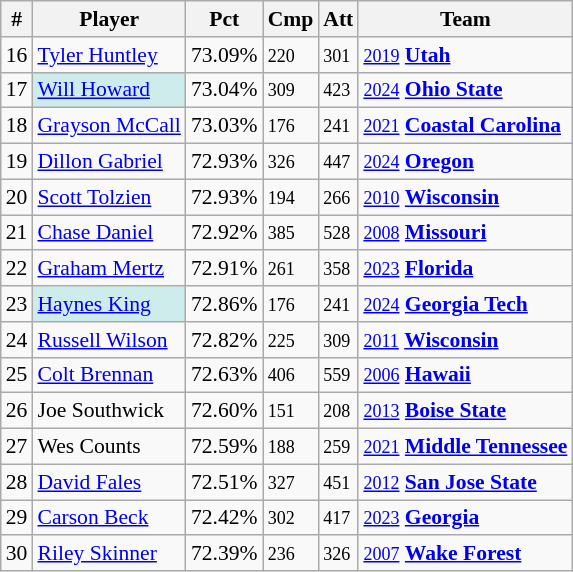<table class="wikitable" style="font-size:90%; white-space: nowrap;">
<tr>
<th>#</th>
<th>Player</th>
<th>Pct</th>
<th>Cmp</th>
<th>Att</th>
<th>Team</th>
</tr>
<tr>
<td>16</td>
<td><a href='#'>Tyler Huntley</a></td>
<td>73.09%</td>
<td><small>220</small></td>
<td><small>301</small></td>
<td><small><a href='#'>2019</a></small> <strong><a href='#'>Utah</a></strong></td>
</tr>
<tr>
<td>17</td>
<td style="background: #CFECEC;"><a href='#'>Will Howard</a></td>
<td>73.04%</td>
<td><small>309</small></td>
<td><small>423</small></td>
<td><small><a href='#'>2024</a></small> <strong><a href='#'>Ohio State</a></strong></td>
</tr>
<tr>
<td>18</td>
<td><a href='#'>Grayson McCall</a></td>
<td>73.03%</td>
<td><small>176</small></td>
<td><small>241</small></td>
<td><small><a href='#'>2021</a></small> <strong><a href='#'>Coastal Carolina</a></strong></td>
</tr>
<tr>
<td>19</td>
<td><a href='#'>Dillon Gabriel</a></td>
<td>72.93%</td>
<td><small>326</small></td>
<td><small>447</small></td>
<td><small><a href='#'>2024</a></small> <strong><a href='#'>Oregon</a></strong></td>
</tr>
<tr>
<td>20</td>
<td><a href='#'>Scott Tolzien</a></td>
<td>72.93%</td>
<td><small>194</small></td>
<td><small>266</small></td>
<td><small><a href='#'>2010</a></small> <strong><a href='#'>Wisconsin</a></strong></td>
</tr>
<tr>
<td>21</td>
<td><a href='#'>Chase Daniel</a></td>
<td>72.92%</td>
<td><small>385</small></td>
<td><small>528</small></td>
<td><small><a href='#'>2008</a></small> <strong><a href='#'>Missouri</a></strong></td>
</tr>
<tr>
<td>22</td>
<td><a href='#'>Graham Mertz</a></td>
<td>72.91%</td>
<td><small>261</small></td>
<td><small>358</small></td>
<td><small><a href='#'>2023</a></small> <strong><a href='#'>Florida</a></strong></td>
</tr>
<tr>
<td>23</td>
<td style="background: #CFECEC;"><a href='#'>Haynes King</a></td>
<td>72.86%</td>
<td><small>176</small></td>
<td><small>241</small></td>
<td><small><a href='#'>2024</a></small> <strong><a href='#'>Georgia Tech</a></strong></td>
</tr>
<tr>
<td>24</td>
<td><a href='#'>Russell Wilson</a></td>
<td>72.82%</td>
<td><small>225</small></td>
<td><small>309</small></td>
<td><small><a href='#'>2011</a></small> <strong><a href='#'>Wisconsin</a></strong></td>
</tr>
<tr>
<td>25</td>
<td><a href='#'>Colt Brennan</a></td>
<td>72.63%</td>
<td><small>406</small></td>
<td><small>559</small></td>
<td><small><a href='#'>2006</a></small> <strong><a href='#'>Hawaii</a></strong></td>
</tr>
<tr>
<td>26</td>
<td>Joe Southwick</td>
<td>72.60%</td>
<td><small>151</small></td>
<td><small>208</small></td>
<td><small><a href='#'>2013</a></small> <strong><a href='#'>Boise State</a></strong></td>
</tr>
<tr>
<td>27</td>
<td>Wes Counts</td>
<td>72.59%</td>
<td><small>188</small></td>
<td><small>259</small></td>
<td><small><a href='#'>2021</a></small> <strong><a href='#'>Middle Tennessee</a></strong></td>
</tr>
<tr>
<td>28</td>
<td><a href='#'>David Fales</a></td>
<td>72.51%</td>
<td><small>327</small></td>
<td><small>451</small></td>
<td><small><a href='#'>2012</a></small> <strong><a href='#'>San Jose State</a></strong></td>
</tr>
<tr>
<td>29</td>
<td><a href='#'>Carson Beck</a></td>
<td>72.42%</td>
<td><small>302</small></td>
<td><small>417</small></td>
<td><small><a href='#'>2023</a></small> <strong><a href='#'>Georgia</a></strong></td>
</tr>
<tr>
<td>30</td>
<td><a href='#'>Riley Skinner</a></td>
<td>72.39%</td>
<td><small>236</small></td>
<td><small>326</small></td>
<td><small><a href='#'>2007</a></small> <strong><a href='#'>Wake Forest</a></strong></td>
</tr>
</table>
